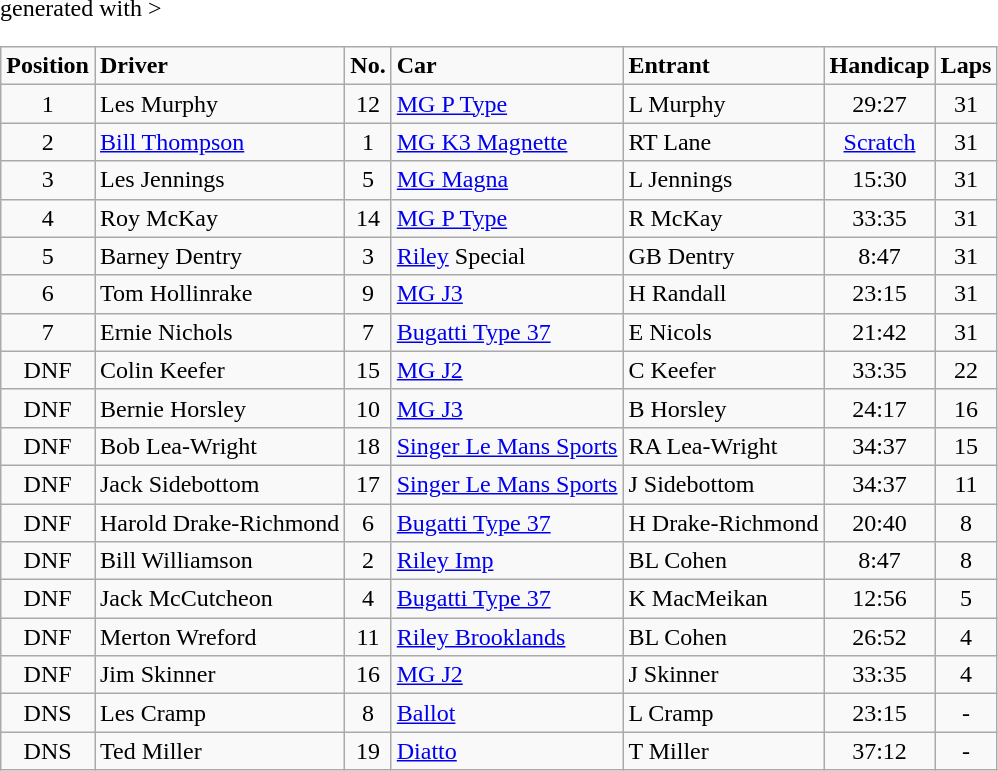<table class="wikitable" <hiddentext>generated with >
<tr style="font-weight:bold">
<td height="14" align="center">Position</td>
<td>Driver</td>
<td align="center">No.</td>
<td>Car</td>
<td>Entrant</td>
<td align="center">Handicap</td>
<td align="center">Laps</td>
</tr>
<tr>
<td height="14" align="center">1</td>
<td>Les Murphy</td>
<td align="center">12</td>
<td><a href='#'>MG P Type</a></td>
<td>L Murphy</td>
<td align="center">29:27</td>
<td align="center">31</td>
</tr>
<tr>
<td height="14" align="center">2</td>
<td><a href='#'>Bill Thompson</a></td>
<td align="center">1</td>
<td><a href='#'>MG K3 Magnette</a></td>
<td>RT Lane</td>
<td align="center"><a href='#'>Scratch</a></td>
<td align="center">31</td>
</tr>
<tr>
<td height="14" align="center">3</td>
<td>Les Jennings</td>
<td align="center">5</td>
<td><a href='#'>MG Magna</a></td>
<td>L Jennings</td>
<td align="center">15:30</td>
<td align="center">31</td>
</tr>
<tr>
<td height="14" align="center">4</td>
<td>Roy McKay</td>
<td align="center">14</td>
<td><a href='#'>MG P Type</a></td>
<td>R McKay</td>
<td align="center">33:35</td>
<td align="center">31</td>
</tr>
<tr>
<td height="14" align="center">5</td>
<td>Barney Dentry</td>
<td align="center">3</td>
<td><a href='#'>Riley</a> Special</td>
<td>GB Dentry</td>
<td align="center">8:47</td>
<td align="center">31</td>
</tr>
<tr>
<td height="14" align="center">6</td>
<td>Tom Hollinrake</td>
<td align="center">9</td>
<td><a href='#'>MG J3</a></td>
<td>H Randall</td>
<td align="center">23:15</td>
<td align="center">31</td>
</tr>
<tr>
<td height="14" align="center">7</td>
<td>Ernie Nichols</td>
<td align="center">7</td>
<td><a href='#'>Bugatti Type 37</a></td>
<td>E Nicols</td>
<td align="center">21:42</td>
<td align="center">31</td>
</tr>
<tr>
<td height="14" align="center">DNF</td>
<td>Colin Keefer</td>
<td align="center">15</td>
<td><a href='#'>MG J2</a></td>
<td>C Keefer</td>
<td align="center">33:35</td>
<td align="center">22</td>
</tr>
<tr>
<td height="14" align="center">DNF</td>
<td>Bernie Horsley</td>
<td align="center">10</td>
<td><a href='#'>MG J3</a></td>
<td>B Horsley</td>
<td align="center">24:17</td>
<td align="center">16</td>
</tr>
<tr>
<td height="14" align="center">DNF</td>
<td>Bob Lea-Wright</td>
<td align="center">18</td>
<td><a href='#'>Singer Le Mans Sports</a></td>
<td>RA Lea-Wright</td>
<td align="center">34:37</td>
<td align="center">15</td>
</tr>
<tr>
<td height="14" align="center">DNF</td>
<td>Jack Sidebottom</td>
<td align="center">17</td>
<td><a href='#'>Singer Le Mans Sports</a></td>
<td>J Sidebottom</td>
<td align="center">34:37</td>
<td align="center">11</td>
</tr>
<tr>
<td height="14" align="center">DNF</td>
<td>Harold Drake-Richmond</td>
<td align="center">6</td>
<td><a href='#'>Bugatti Type 37</a></td>
<td>H Drake-Richmond</td>
<td align="center">20:40</td>
<td align="center">8</td>
</tr>
<tr>
<td height="14" align="center">DNF</td>
<td>Bill Williamson</td>
<td align="center">2</td>
<td><a href='#'>Riley Imp</a></td>
<td>BL Cohen</td>
<td align="center">8:47</td>
<td align="center">8</td>
</tr>
<tr>
<td height="14" align="center">DNF</td>
<td>Jack McCutcheon</td>
<td align="center">4</td>
<td><a href='#'>Bugatti Type 37</a></td>
<td>K MacMeikan</td>
<td align="center">12:56</td>
<td align="center">5</td>
</tr>
<tr>
<td height="14" align="center">DNF</td>
<td>Merton Wreford</td>
<td align="center">11</td>
<td><a href='#'>Riley Brooklands</a></td>
<td>BL Cohen</td>
<td align="center">26:52</td>
<td align="center">4</td>
</tr>
<tr>
<td height="14" align="center">DNF</td>
<td>Jim Skinner</td>
<td align="center">16</td>
<td><a href='#'>MG J2</a></td>
<td>J Skinner</td>
<td align="center">33:35</td>
<td align="center">4</td>
</tr>
<tr>
<td height="14" align="center">DNS</td>
<td>Les Cramp</td>
<td align="center">8</td>
<td><a href='#'>Ballot</a></td>
<td>L Cramp</td>
<td align="center">23:15</td>
<td align="center">-</td>
</tr>
<tr>
<td height="14" align="center">DNS</td>
<td>Ted Miller</td>
<td align="center">19</td>
<td><a href='#'>Diatto</a></td>
<td>T Miller</td>
<td align="center">37:12</td>
<td align="center">-</td>
</tr>
</table>
